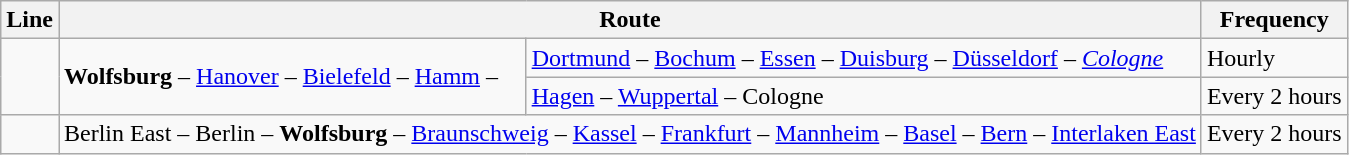<table class="wikitable">
<tr>
<th>Line</th>
<th colspan="2">Route</th>
<th>Frequency</th>
</tr>
<tr>
<td rowspan="2"></td>
<td rowspan="2">  <strong>Wolfsburg</strong> – <a href='#'>Hanover</a> – <a href='#'>Bielefeld</a> – <a href='#'>Hamm</a> –</td>
<td><a href='#'>Dortmund</a> – <a href='#'>Bochum</a> – <a href='#'>Essen</a> – <a href='#'>Duisburg</a> –  <a href='#'>Düsseldorf</a><em> –  <a href='#'>Cologne</a></td>
<td>Hourly</td>
</tr>
<tr>
<td><a href='#'>Hagen</a> – <a href='#'>Wuppertal</a> – Cologne</td>
<td>Every 2 hours</td>
</tr>
<tr>
<td></td>
<td colspan=2>Berlin East – Berlin – <strong>Wolfsburg</strong> – <a href='#'>Braunschweig</a> – <a href='#'>Kassel</a> – <a href='#'>Frankfurt</a> – <a href='#'>Mannheim</a> – <a href='#'>Basel</a> </em>– <a href='#'>Bern</a> – <a href='#'>Interlaken East</a><em></td>
<td>Every 2 hours</td>
</tr>
</table>
